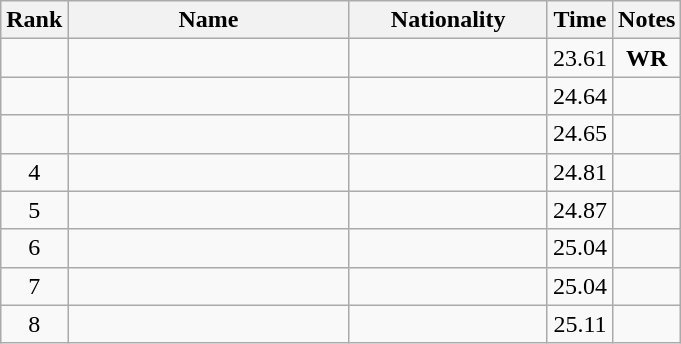<table class="wikitable sortable" style="text-align:center">
<tr>
<th>Rank</th>
<th style="width:180px">Name</th>
<th style="width:125px">Nationality</th>
<th>Time</th>
<th>Notes</th>
</tr>
<tr>
<td></td>
<td style="text-align:left;"></td>
<td style="text-align:left;"></td>
<td>23.61</td>
<td><strong>WR</strong></td>
</tr>
<tr>
<td></td>
<td style="text-align:left;"></td>
<td style="text-align:left;"></td>
<td>24.64</td>
<td></td>
</tr>
<tr>
<td></td>
<td style="text-align:left;"></td>
<td style="text-align:left;"></td>
<td>24.65</td>
<td></td>
</tr>
<tr>
<td>4</td>
<td style="text-align:left;"></td>
<td style="text-align:left;"></td>
<td>24.81</td>
<td></td>
</tr>
<tr>
<td>5</td>
<td style="text-align:left;"></td>
<td style="text-align:left;"></td>
<td>24.87</td>
<td></td>
</tr>
<tr>
<td>6</td>
<td style="text-align:left;"></td>
<td style="text-align:left;"></td>
<td>25.04</td>
<td></td>
</tr>
<tr>
<td>7</td>
<td style="text-align:left;"></td>
<td style="text-align:left;"></td>
<td>25.04</td>
<td></td>
</tr>
<tr>
<td>8</td>
<td style="text-align:left;"></td>
<td style="text-align:left;"></td>
<td>25.11</td>
<td></td>
</tr>
</table>
